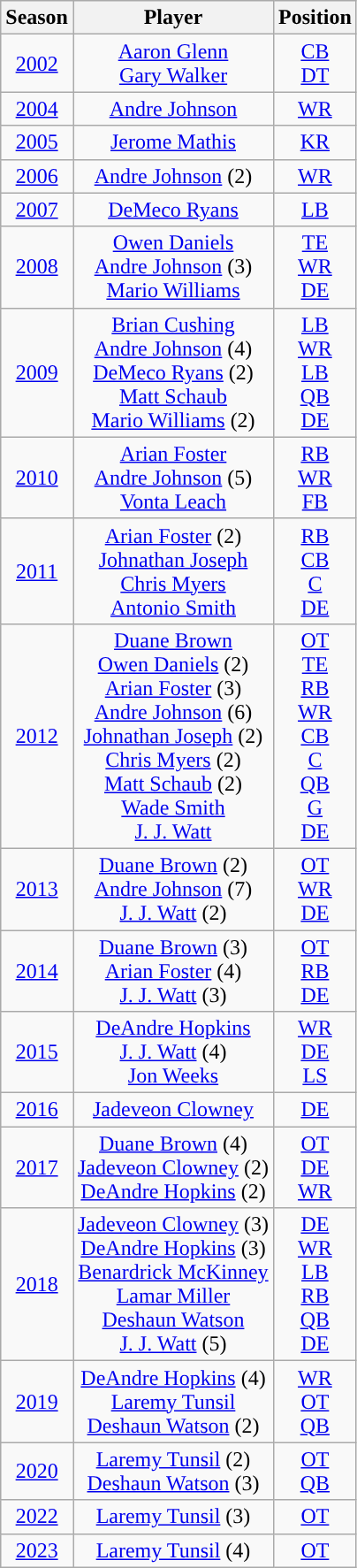<table class="wikitable" style="text-align:center">
<tr bgcolor="#efefef">
<th>Season</th>
<th>Player</th>
<th>Position</th>
</tr>
<tr>
<td><a href='#'>2002</a></td>
<td><a href='#'>Aaron Glenn</a><br><a href='#'>Gary Walker</a></td>
<td><a href='#'>CB</a><br><a href='#'>DT</a></td>
</tr>
<tr>
<td><a href='#'>2004</a></td>
<td><a href='#'>Andre Johnson</a></td>
<td><a href='#'>WR</a></td>
</tr>
<tr>
<td><a href='#'>2005</a></td>
<td><a href='#'>Jerome Mathis</a></td>
<td><a href='#'>KR</a></td>
</tr>
<tr>
<td><a href='#'>2006</a></td>
<td><a href='#'>Andre Johnson</a> (2)</td>
<td><a href='#'>WR</a></td>
</tr>
<tr>
<td><a href='#'>2007</a></td>
<td><a href='#'>DeMeco Ryans</a></td>
<td><a href='#'>LB</a></td>
</tr>
<tr>
<td><a href='#'>2008</a></td>
<td><a href='#'>Owen Daniels</a><br><a href='#'>Andre Johnson</a> (3) <br><a href='#'>Mario Williams</a></td>
<td><a href='#'>TE</a><br><a href='#'>WR</a><br><a href='#'>DE</a></td>
</tr>
<tr>
<td><a href='#'>2009</a></td>
<td><a href='#'>Brian Cushing</a><br><a href='#'>Andre Johnson</a> (4) <br><a href='#'>DeMeco Ryans</a> (2)  <br><a href='#'>Matt Schaub</a><br><a href='#'>Mario Williams</a> (2)</td>
<td><a href='#'>LB</a><br><a href='#'>WR</a><br><a href='#'>LB</a><br><a href='#'>QB</a><br><a href='#'>DE</a></td>
</tr>
<tr>
<td><a href='#'>2010</a></td>
<td><a href='#'>Arian Foster</a><br><a href='#'>Andre Johnson</a> (5) <br><a href='#'>Vonta Leach</a></td>
<td><a href='#'>RB</a><br><a href='#'>WR</a><br><a href='#'>FB</a></td>
</tr>
<tr>
<td><a href='#'>2011</a></td>
<td><a href='#'>Arian Foster</a> (2) <br><a href='#'>Johnathan Joseph</a><br><a href='#'>Chris Myers</a><br><a href='#'>Antonio Smith</a></td>
<td><a href='#'>RB</a><br><a href='#'>CB</a><br><a href='#'>C</a><br><a href='#'>DE</a></td>
</tr>
<tr>
<td><a href='#'>2012</a></td>
<td><a href='#'>Duane Brown</a><br><a href='#'>Owen Daniels</a> (2)<br><a href='#'>Arian Foster</a> (3)<br><a href='#'>Andre Johnson</a> (6)<br><a href='#'>Johnathan Joseph</a> (2)<br><a href='#'>Chris Myers</a> (2)<br><a href='#'>Matt Schaub</a> (2)<br><a href='#'>Wade Smith</a><br><a href='#'>J. J. Watt</a></td>
<td><a href='#'>OT</a><br><a href='#'>TE</a><br><a href='#'>RB</a><br><a href='#'>WR</a><br><a href='#'>CB</a><br><a href='#'>C</a><br><a href='#'>QB</a><br><a href='#'>G</a><br><a href='#'>DE</a></td>
</tr>
<tr>
<td><a href='#'>2013</a></td>
<td><a href='#'>Duane Brown</a> (2) <br><a href='#'>Andre Johnson</a> (7)<br><a href='#'>J. J. Watt</a> (2)</td>
<td><a href='#'>OT</a><br><a href='#'>WR</a><br><a href='#'>DE</a></td>
</tr>
<tr>
<td><a href='#'>2014</a></td>
<td><a href='#'>Duane Brown</a> (3) <br><a href='#'>Arian Foster</a> (4)<br><a href='#'>J. J. Watt</a> (3)</td>
<td><a href='#'>OT</a><br><a href='#'>RB</a><br><a href='#'>DE</a></td>
</tr>
<tr>
<td><a href='#'>2015</a></td>
<td><a href='#'>DeAndre Hopkins</a> <br><a href='#'>J. J. Watt</a> (4)<br> <a href='#'>Jon Weeks</a></td>
<td><a href='#'>WR</a><br><a href='#'>DE</a><br><a href='#'>LS</a></td>
</tr>
<tr>
<td><a href='#'>2016</a></td>
<td><a href='#'>Jadeveon Clowney</a></td>
<td><a href='#'>DE</a></td>
</tr>
<tr>
<td><a href='#'>2017</a></td>
<td><a href='#'>Duane Brown</a> (4)<br><a href='#'>Jadeveon Clowney</a> (2)<br><a href='#'>DeAndre Hopkins</a> (2)</td>
<td><a href='#'>OT</a><br><a href='#'>DE</a><br><a href='#'>WR</a></td>
</tr>
<tr>
<td><a href='#'>2018</a></td>
<td><a href='#'>Jadeveon Clowney</a> (3)<br><a href='#'>DeAndre Hopkins</a> (3)<br><a href='#'>Benardrick McKinney</a><br><a href='#'>Lamar Miller</a><br><a href='#'>Deshaun Watson</a><br><a href='#'>J. J. Watt</a> (5)</td>
<td><a href='#'>DE</a><br><a href='#'>WR</a><br><a href='#'>LB</a><br><a href='#'>RB</a><br><a href='#'>QB</a><br><a href='#'>DE</a></td>
</tr>
<tr>
<td><a href='#'>2019</a></td>
<td><a href='#'>DeAndre Hopkins</a> (4)<br><a href='#'>Laremy Tunsil</a><br><a href='#'>Deshaun Watson</a> (2)</td>
<td><a href='#'>WR</a><br><a href='#'>OT</a><br><a href='#'>QB</a></td>
</tr>
<tr>
<td><a href='#'>2020</a></td>
<td><a href='#'>Laremy Tunsil</a> (2)<br><a href='#'>Deshaun Watson</a> (3)</td>
<td><a href='#'>OT</a><br><a href='#'>QB</a></td>
</tr>
<tr>
<td><a href='#'>2022</a></td>
<td><a href='#'>Laremy Tunsil</a> (3)</td>
<td><a href='#'>OT</a></td>
</tr>
<tr>
<td><a href='#'>2023</a></td>
<td><a href='#'>Laremy Tunsil</a> (4)</td>
<td><a href='#'>OT</a></td>
</tr>
</table>
